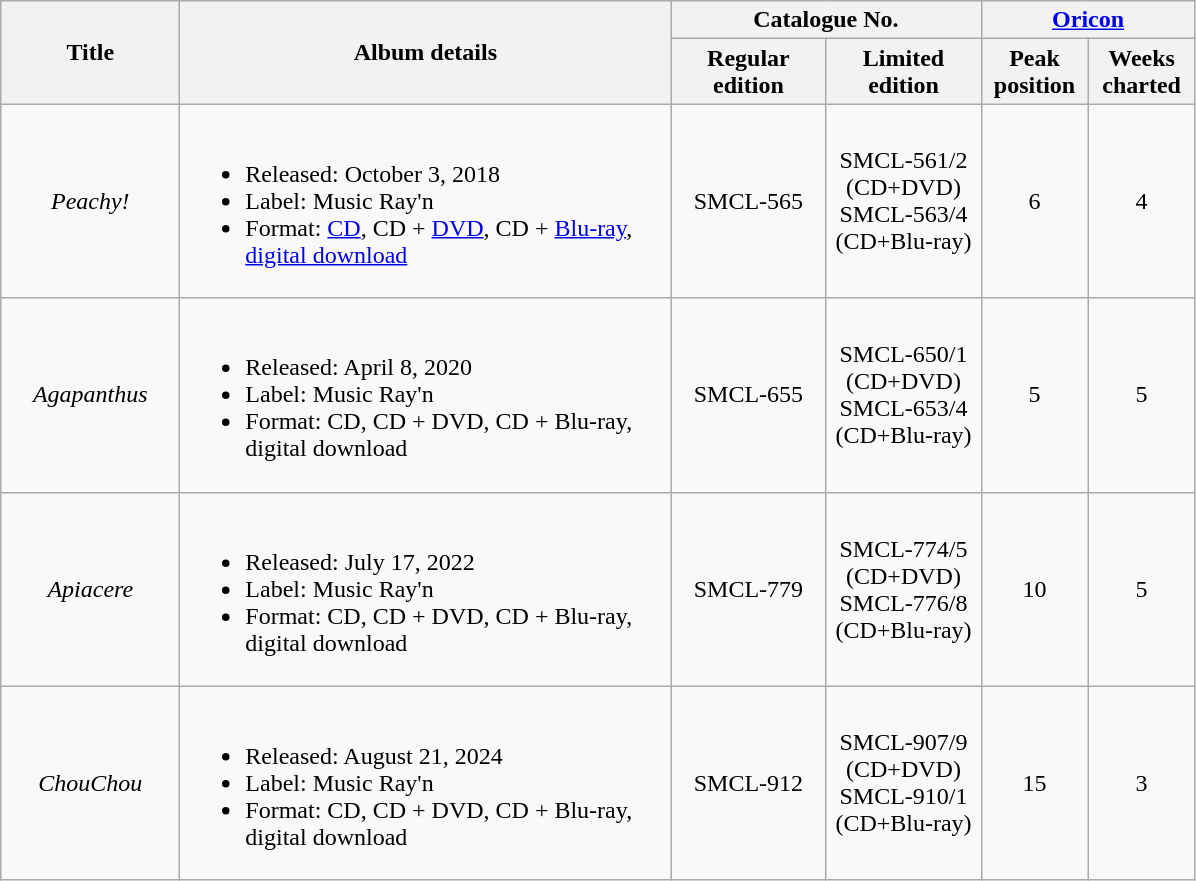<table class="wikitable plainrowheaders">
<tr>
<th rowspan=2; style="width:7em;">Title</th>
<th rowspan=2; style="width:20em;">Album details</th>
<th colspan=2  style="width:12em;">Catalogue No.</th>
<th colspan=2; style="width:8em;"><a href='#'>Oricon</a></th>
</tr>
<tr>
<th style="width:6em;">Regular<br>edition</th>
<th style="width:6em;">Limited<br>edition</th>
<th style="width:4em;">Peak<br>position</th>
<th style="width:4em;">Weeks<br>charted</th>
</tr>
<tr>
<td align="center"><em>Peachy!</em></td>
<td><br><ul><li>Released: October 3, 2018</li><li>Label: Music Ray'n</li><li>Format: <a href='#'>CD</a>, CD + <a href='#'>DVD</a>, CD + <a href='#'>Blu-ray</a>, <a href='#'>digital download</a></li></ul></td>
<td align="center">SMCL-565</td>
<td align="center">SMCL-561/2<br>(CD+DVD)<br>SMCL-563/4<br>(CD+Blu-ray)</td>
<td align="center">6</td>
<td align="center">4</td>
</tr>
<tr>
<td align="center"><em>Agapanthus</em></td>
<td><br><ul><li>Released: April 8, 2020</li><li>Label: Music Ray'n</li><li>Format: CD, CD + DVD, CD + Blu-ray, digital download</li></ul></td>
<td align="center">SMCL-655</td>
<td align="center">SMCL-650/1<br>(CD+DVD)<br>SMCL-653/4<br>(CD+Blu-ray)</td>
<td align="center">5</td>
<td align="center">5</td>
</tr>
<tr>
<td align="center"><em>Apiacere</em></td>
<td><br><ul><li>Released: July 17, 2022</li><li>Label: Music Ray'n</li><li>Format: CD, CD + DVD, CD + Blu-ray, digital download</li></ul></td>
<td align="center">SMCL-779</td>
<td align="center">SMCL-774/5<br>(CD+DVD)<br>SMCL-776/8<br>(CD+Blu-ray)</td>
<td align="center">10</td>
<td align="center">5</td>
</tr>
<tr>
<td align="center"><em>ChouChou</em></td>
<td><br><ul><li>Released: August 21, 2024</li><li>Label: Music Ray'n</li><li>Format: CD, CD + DVD, CD + Blu-ray, digital download</li></ul></td>
<td align="center">SMCL-912</td>
<td align="center">SMCL-907/9<br>(CD+DVD)<br>SMCL-910/1<br>(CD+Blu-ray)</td>
<td align="center">15</td>
<td align="center">3</td>
</tr>
</table>
